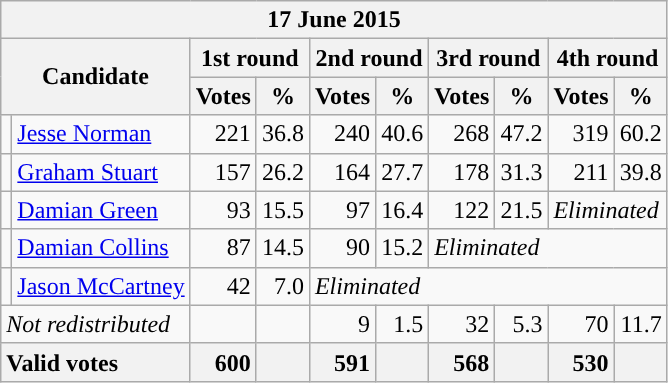<table class="wikitable" style="min-width:250px">
<tr>
<th colspan="10">17 June 2015</th>
</tr>
<tr>
<th colspan="2" rowspan="2">Candidate</th>
<th colspan="2">1st round</th>
<th colspan="2">2nd round</th>
<th colspan="2">3rd round</th>
<th colspan="2">4th round</th>
</tr>
<tr>
<th>Votes</th>
<th>%</th>
<th>Votes</th>
<th>%</th>
<th>Votes</th>
<th>%</th>
<th>Votes</th>
<th>%</th>
</tr>
<tr>
<td style="color:inherit;background-color: "></td>
<td><a href='#'>Jesse Norman</a></td>
<td align="right">221</td>
<td align="right">36.8</td>
<td align="right">240</td>
<td align="right">40.6</td>
<td align="right">268</td>
<td align="right">47.2</td>
<td align="right">319</td>
<td align="right">60.2</td>
</tr>
<tr>
<td style="color:inherit;background-color: "></td>
<td><a href='#'>Graham Stuart</a></td>
<td align="right">157</td>
<td align="right">26.2</td>
<td align="right">164</td>
<td align="right">27.7</td>
<td align="right">178</td>
<td align="right">31.3</td>
<td align="right">211</td>
<td align="right">39.8</td>
</tr>
<tr>
<td style="color:inherit;background-color: "></td>
<td><a href='#'>Damian Green</a></td>
<td align="right">93</td>
<td align="right">15.5</td>
<td align="right">97</td>
<td align="right">16.4</td>
<td align="right">122</td>
<td align="right">21.5</td>
<td colspan="2"><em>Eliminated</em></td>
</tr>
<tr>
<td style="color:inherit;background-color: "></td>
<td><a href='#'>Damian Collins</a></td>
<td align="right">87</td>
<td align="right">14.5</td>
<td align="right">90</td>
<td align="right">15.2</td>
<td colspan="4"><em>Eliminated</em></td>
</tr>
<tr>
<td style="color:inherit;background-color: "></td>
<td><a href='#'>Jason McCartney</a></td>
<td align="right">42</td>
<td align="right">7.0</td>
<td colspan="6"><em>Eliminated</em></td>
</tr>
<tr>
<td colspan="2"><em>Not redistributed</em></td>
<td align="right"></td>
<td align="right"></td>
<td align="right">9</td>
<td align="right">1.5</td>
<td align="right">32</td>
<td align="right">5.3</td>
<td align="right">70</td>
<td align="right">11.7</td>
</tr>
<tr>
<th style="text-align:left;" colspan="2"><strong>Valid votes</strong></th>
<th style="text-align:right;">600</th>
<th style="text-align:right;"></th>
<th style="text-align:right;">591</th>
<th style="text-align:right;"></th>
<th style="text-align:right;">568</th>
<th style="text-align:right;"></th>
<th style="text-align:right;">530</th>
<th style="text-align:right;"></th>
</tr>
</table>
